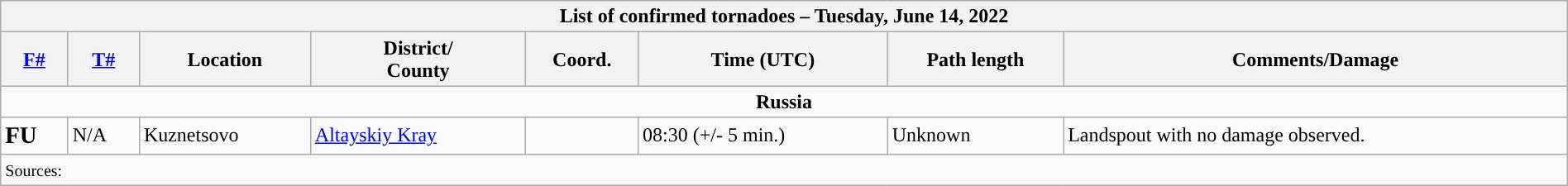<table class="wikitable collapsible" width="100%">
<tr>
<th colspan="8">List of confirmed tornadoes – Tuesday, June 14, 2022</th>
</tr>
<tr>
<th><a href='#'>F#</a></th>
<th><a href='#'>T#</a></th>
<th>Location</th>
<th>District/<br>County</th>
<th>Coord.</th>
<th>Time (UTC)</th>
<th>Path length</th>
<th>Comments/Damage</th>
</tr>
<tr>
<td colspan="8" align=center><strong>Russia</strong></td>
</tr>
<tr>
<td><big><strong>FU</strong></big></td>
<td>N/A</td>
<td>Kuznetsovo</td>
<td><a href='#'>Altayskiy Kray</a></td>
<td></td>
<td>08:30 (+/- 5 min.)</td>
<td>Unknown</td>
<td>Landspout with no damage observed.</td>
</tr>
<tr>
<td colspan="8"><small>Sources:  </small></td>
</tr>
</table>
